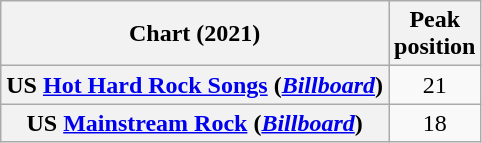<table class="wikitable sortable plainrowheaders" style="text-align:center">
<tr>
<th scope="col">Chart (2021)</th>
<th scope="col">Peak<br>position</th>
</tr>
<tr>
<th scope="row">US <a href='#'>Hot Hard Rock Songs</a> (<em><a href='#'>Billboard</a></em>)</th>
<td>21</td>
</tr>
<tr>
<th scope="row">US <a href='#'>Mainstream Rock</a> (<em><a href='#'>Billboard</a></em>)</th>
<td>18</td>
</tr>
</table>
